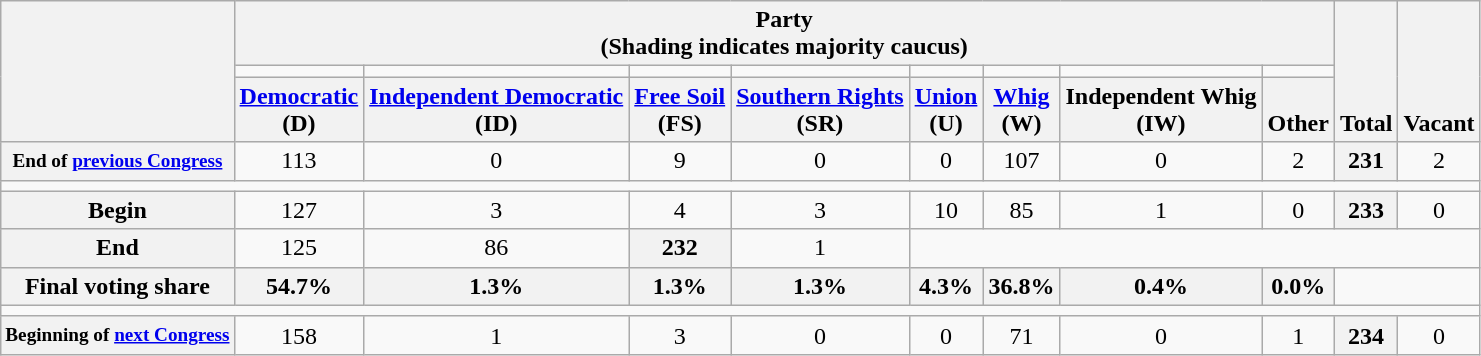<table class=wikitable style="text-align:center">
<tr valign=bottom>
<th rowspan=3> </th>
<th colspan=8>Party <div>(Shading indicates majority caucus)</div></th>
<th rowspan=3>Total</th>
<th rowspan=3>Vacant</th>
</tr>
<tr style="height:5px">
<td bgcolor=></td>
<td bgcolor=></td>
<td bgcolor=></td>
<td bgcolor=></td>
<td bgcolor=></td>
<td bgcolor=></td>
<td bgcolor=></td>
<td></td>
</tr>
<tr valign=bottom>
<th><a href='#'>Democratic</a><br>(D)</th>
<th><a href='#'>Independent Democratic</a><br>(ID)</th>
<th><a href='#'>Free Soil</a><br>(FS)</th>
<th><a href='#'>Southern Rights</a><br>(SR)</th>
<th><a href='#'>Union</a><br>(U)</th>
<th><a href='#'>Whig</a><br>(W)</th>
<th>Independent Whig<br>(IW)</th>
<th>Other</th>
</tr>
<tr>
<th style="white-space:nowrap; font-size:80%;">End of <a href='#'>previous Congress</a></th>
<td>113</td>
<td>0</td>
<td>9</td>
<td>0</td>
<td>0</td>
<td>107</td>
<td>0</td>
<td>2</td>
<th>231</th>
<td>2</td>
</tr>
<tr>
<td colspan=99></td>
</tr>
<tr>
<th>Begin</th>
<td>127</td>
<td>3</td>
<td>4</td>
<td>3</td>
<td>10</td>
<td>85</td>
<td>1</td>
<td>0</td>
<th>233</th>
<td>0</td>
</tr>
<tr>
<th>End</th>
<td>125</td>
<td>86</td>
<th>232</th>
<td>1</td>
</tr>
<tr>
<th>Final voting share</th>
<th>54.7%</th>
<th>1.3%</th>
<th>1.3%</th>
<th>1.3%</th>
<th>4.3%</th>
<th>36.8%</th>
<th>0.4%</th>
<th>0.0%</th>
<td colspan=2></td>
</tr>
<tr>
<td colspan=99></td>
</tr>
<tr>
<th style="white-space:nowrap; font-size:80%;">Beginning of <a href='#'>next Congress</a></th>
<td>158</td>
<td>1</td>
<td>3</td>
<td>0</td>
<td>0</td>
<td>71</td>
<td>0</td>
<td>1</td>
<th>234</th>
<td>0</td>
</tr>
</table>
